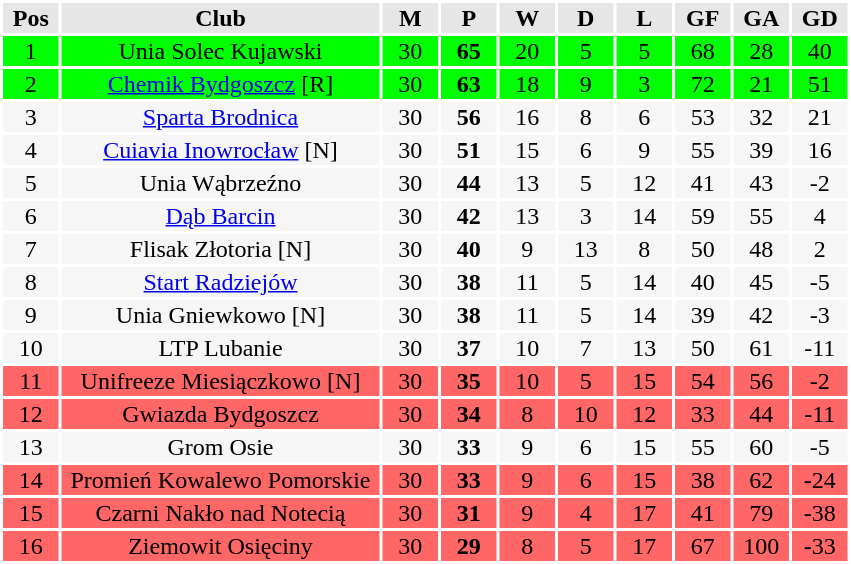<table class="toccolours" style="margin: 0;background:#ffffff;">
<tr bgcolor=#e6e6e6>
<th width=35px>Pos</th>
<th width=210px>Club</th>
<th width=35px>M</th>
<th width=35px>P</th>
<th width=35px>W</th>
<th width=35px>D</th>
<th width=35px>L</th>
<th width=35px>GF</th>
<th width=35px>GA</th>
<th width=35px>GD</th>
</tr>
<tr align=center bgcolor=#00FF00>
<td>1</td>
<td>Unia Solec Kujawski</td>
<td>30</td>
<td><strong>65</strong></td>
<td>20</td>
<td>5</td>
<td>5</td>
<td>68</td>
<td>28</td>
<td>40</td>
</tr>
<tr align=center bgcolor=#00FF00>
<td>2</td>
<td><a href='#'>Chemik Bydgoszcz</a> <span>[R]</span><noinclude></td>
<td>30</td>
<td><strong>63</strong></td>
<td>18</td>
<td>9</td>
<td>3</td>
<td>72</td>
<td>21</td>
<td>51</td>
</tr>
<tr align=center bgcolor=#f6f6f6>
<td>3</td>
<td><a href='#'>Sparta Brodnica</a></td>
<td>30</td>
<td><strong>56</strong></td>
<td>16</td>
<td>8</td>
<td>6</td>
<td>53</td>
<td>32</td>
<td>21</td>
</tr>
<tr align=center bgcolor=#f6f6f6>
<td>4</td>
<td><a href='#'>Cuiavia Inowrocław</a> <span>[N]</span><noinclude></td>
<td>30</td>
<td><strong>51</strong></td>
<td>15</td>
<td>6</td>
<td>9</td>
<td>55</td>
<td>39</td>
<td>16</td>
</tr>
<tr align=center bgcolor=#f6f6f6>
<td>5</td>
<td>Unia Wąbrzeźno</td>
<td>30</td>
<td><strong>44</strong></td>
<td>13</td>
<td>5</td>
<td>12</td>
<td>41</td>
<td>43</td>
<td>-2</td>
</tr>
<tr align=center bgcolor=#f6f6f6>
<td>6</td>
<td><a href='#'>Dąb Barcin</a></td>
<td>30</td>
<td><strong>42</strong></td>
<td>13</td>
<td>3</td>
<td>14</td>
<td>59</td>
<td>55</td>
<td>4</td>
</tr>
<tr align=center bgcolor=#f6f6f6>
<td>7</td>
<td>Flisak Złotoria <span>[N]</span><noinclude></td>
<td>30</td>
<td><strong>40</strong></td>
<td>9</td>
<td>13</td>
<td>8</td>
<td>50</td>
<td>48</td>
<td>2</td>
</tr>
<tr align=center bgcolor=#f6f6f6>
<td>8</td>
<td><a href='#'>Start Radziejów</a></td>
<td>30</td>
<td><strong>38</strong></td>
<td>11</td>
<td>5</td>
<td>14</td>
<td>40</td>
<td>45</td>
<td>-5</td>
</tr>
<tr align=center bgcolor=#f6f6f6>
<td>9</td>
<td>Unia Gniewkowo <span>[N]</span><noinclude></td>
<td>30</td>
<td><strong>38</strong></td>
<td>11</td>
<td>5</td>
<td>14</td>
<td>39</td>
<td>42</td>
<td>-3</td>
</tr>
<tr align=center bgcolor=#f6f6f6>
<td>10</td>
<td>LTP Lubanie</td>
<td>30</td>
<td><strong>37</strong></td>
<td>10</td>
<td>7</td>
<td>13</td>
<td>50</td>
<td>61</td>
<td>-11</td>
</tr>
<tr align=center bgcolor=#ff6666>
<td>11</td>
<td>Unifreeze Miesiączkowo <span>[N]</span><noinclude></td>
<td>30</td>
<td><strong>35</strong></td>
<td>10</td>
<td>5</td>
<td>15</td>
<td>54</td>
<td>56</td>
<td>-2</td>
</tr>
<tr align=center bgcolor=#ff6666>
<td>12</td>
<td>Gwiazda Bydgoszcz</td>
<td>30</td>
<td><strong>34</strong></td>
<td>8</td>
<td>10</td>
<td>12</td>
<td>33</td>
<td>44</td>
<td>-11</td>
</tr>
<tr align=center bgcolor=#f6f6f6>
<td>13</td>
<td>Grom Osie</td>
<td>30</td>
<td><strong>33</strong></td>
<td>9</td>
<td>6</td>
<td>15</td>
<td>55</td>
<td>60</td>
<td>-5</td>
</tr>
<tr align=center bgcolor=#ff6666>
<td>14</td>
<td>Promień Kowalewo Pomorskie</td>
<td>30</td>
<td><strong>33</strong></td>
<td>9</td>
<td>6</td>
<td>15</td>
<td>38</td>
<td>62</td>
<td>-24</td>
</tr>
<tr align=center bgcolor=#ff6666>
<td>15</td>
<td>Czarni Nakło nad Notecią</td>
<td>30</td>
<td><strong>31</strong></td>
<td>9</td>
<td>4</td>
<td>17</td>
<td>41</td>
<td>79</td>
<td>-38</td>
</tr>
<tr align=center bgcolor=#ff6666>
<td>16</td>
<td>Ziemowit Osięciny</td>
<td>30</td>
<td><strong>29</strong></td>
<td>8</td>
<td>5</td>
<td>17</td>
<td>67</td>
<td>100</td>
<td>-33</td>
</tr>
</table>
